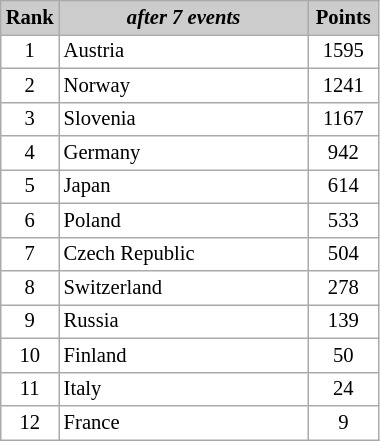<table class="wikitable plainrowheaders" style="background:#fff; font-size:86%; line-height:16px; border:gray solid 1px; border-collapse:collapse;">
<tr style="background:#ccc; text-align:center;">
<th scope="col" style="background:#ccc;" width=10px;">Rank</th>
<th scope="col" style="background:#ccc;" width=160px;"><em>after 7 events</em></th>
<th scope="col" style="background:#ccc;" width=40px;">Points</th>
</tr>
<tr align=center>
<td>1</td>
<td align=left><span>Austria</span></td>
<td><span>1595</span></td>
</tr>
<tr align=center>
<td>2</td>
<td align=left><span>Norway</span></td>
<td><span>1241</span></td>
</tr>
<tr align=center>
<td>3</td>
<td align=left><span>Slovenia</span></td>
<td><span>1167</span></td>
</tr>
<tr align=center>
<td>4</td>
<td align=left><span>Germany</span></td>
<td><span>942</span></td>
</tr>
<tr align=center>
<td>5</td>
<td align=left><span>Japan</span></td>
<td><span>614</span></td>
</tr>
<tr align=center>
<td>6</td>
<td align=left><span>Poland</span></td>
<td><span>533</span></td>
</tr>
<tr align=center>
<td>7</td>
<td align=left><span>Czech Republic</span></td>
<td><span>504</span></td>
</tr>
<tr align=center>
<td>8</td>
<td align=left><span>Switzerland</span></td>
<td><span>278</span></td>
</tr>
<tr align=center>
<td>9</td>
<td align=left><span>Russia</span></td>
<td><span>139</span></td>
</tr>
<tr align=center>
<td>10</td>
<td align=left><span>Finland</span></td>
<td><span>50</span></td>
</tr>
<tr align=center>
<td>11</td>
<td align=left><span>Italy</span></td>
<td><span>24</span></td>
</tr>
<tr align=center>
<td>12</td>
<td align=left><span>France</span></td>
<td><span>9</span></td>
</tr>
</table>
